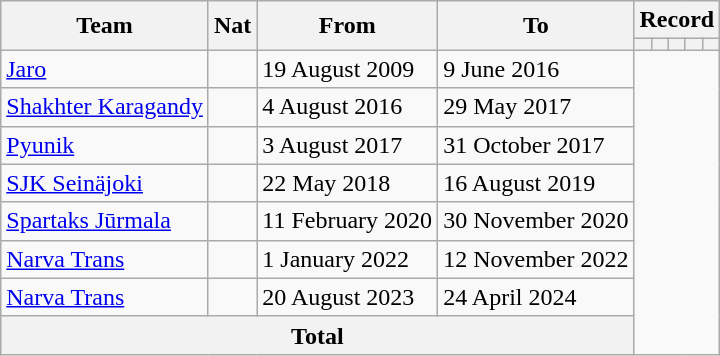<table class="wikitable" style="text-align: center">
<tr>
<th rowspan=2>Team</th>
<th rowspan=2>Nat</th>
<th rowspan=2>From</th>
<th rowspan=2>To</th>
<th colspan=8>Record</th>
</tr>
<tr>
<th></th>
<th></th>
<th></th>
<th></th>
<th></th>
</tr>
<tr>
<td align=left><a href='#'>Jaro</a></td>
<td></td>
<td align=left>19 August 2009</td>
<td align=left>9 June 2016<br></td>
</tr>
<tr>
<td align=left><a href='#'>Shakhter Karagandy</a></td>
<td></td>
<td align=left>4 August 2016</td>
<td align=left>29 May 2017<br></td>
</tr>
<tr>
<td align=left><a href='#'>Pyunik</a></td>
<td></td>
<td align=left>3 August 2017</td>
<td align=left>31 October 2017<br></td>
</tr>
<tr>
<td align=left><a href='#'>SJK Seinäjoki</a></td>
<td></td>
<td align=left>22 May 2018</td>
<td align=left>16 August 2019<br></td>
</tr>
<tr>
<td align=left><a href='#'>Spartaks Jūrmala</a></td>
<td></td>
<td align=left>11 February 2020</td>
<td align=left>30 November 2020<br></td>
</tr>
<tr>
<td align=left><a href='#'>Narva Trans</a></td>
<td></td>
<td align=left>1 January 2022</td>
<td align=left>12 November 2022<br></td>
</tr>
<tr>
<td align=left><a href='#'>Narva Trans</a></td>
<td></td>
<td align=left>20 August 2023</td>
<td align=left>24 April 2024<br></td>
</tr>
<tr>
<th colspan=4>Total<br></th>
</tr>
</table>
